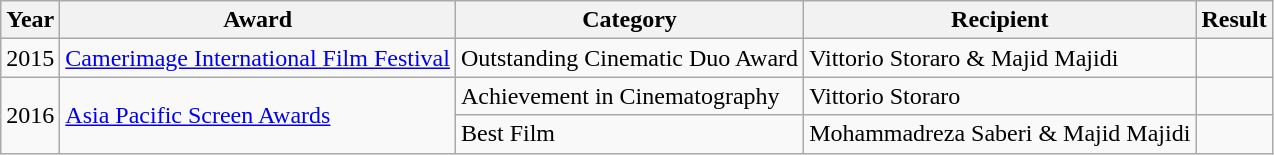<table class="wikitable">
<tr>
<th>Year</th>
<th>Award</th>
<th>Category</th>
<th>Recipient</th>
<th>Result</th>
</tr>
<tr>
<td rowspan="1">2015</td>
<td><a href='#'>Camerimage International Film Festival</a></td>
<td>Outstanding Cinematic Duo Award</td>
<td>Vittorio Storaro & Majid Majidi</td>
<td></td>
</tr>
<tr>
<td rowspan="2">2016</td>
<td rowspan="2"><a href='#'>Asia Pacific Screen Awards</a></td>
<td>Achievement in Cinematography</td>
<td>Vittorio Storaro</td>
<td></td>
</tr>
<tr>
<td>Best Film</td>
<td>Mohammadreza Saberi & Majid Majidi</td>
<td></td>
</tr>
</table>
